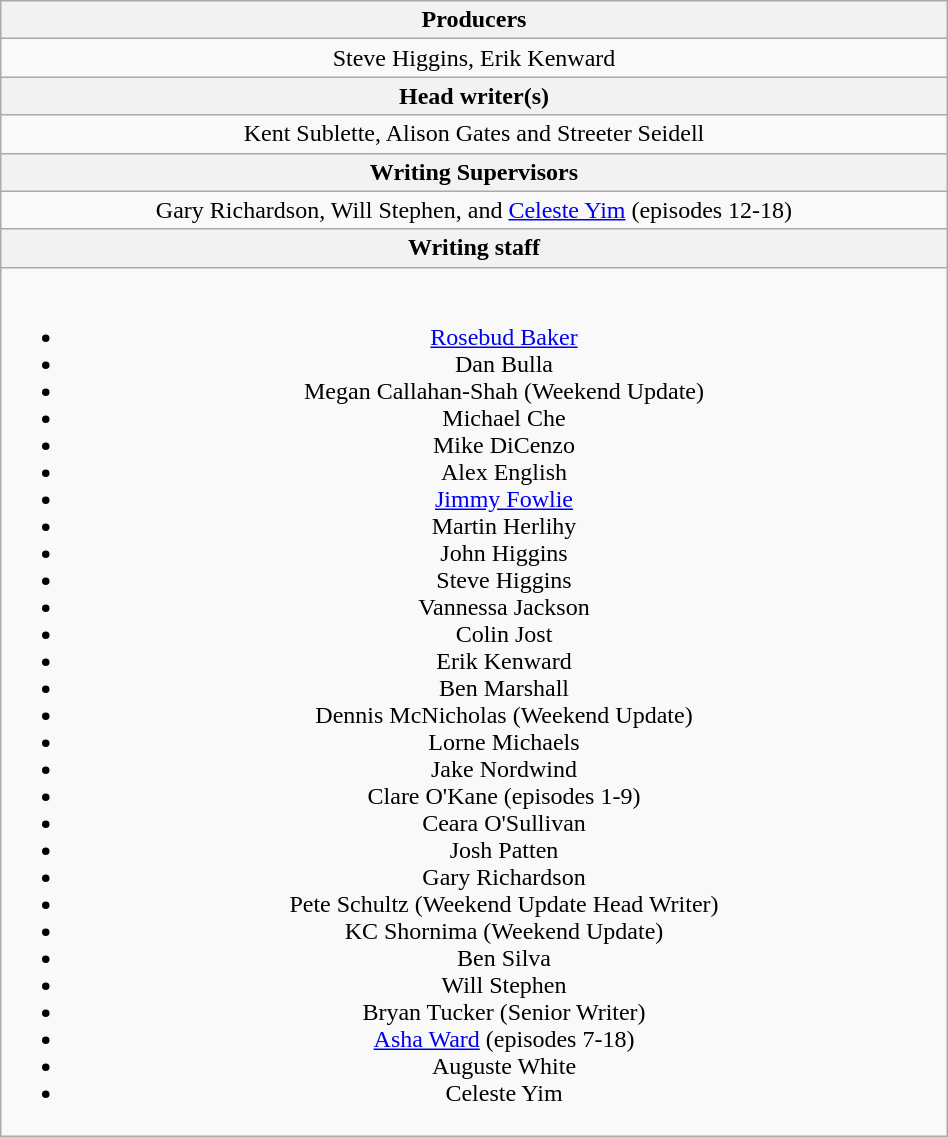<table class="wikitable plainrowheaders"  style="text-align:center; width:50%;">
<tr>
<th><strong>Producers</strong></th>
</tr>
<tr>
<td>Steve Higgins, Erik Kenward</td>
</tr>
<tr>
<th><strong>Head writer(s)</strong></th>
</tr>
<tr>
<td>Kent Sublette, Alison Gates and Streeter Seidell</td>
</tr>
<tr>
<th><strong>Writing Supervisors</strong></th>
</tr>
<tr>
<td>Gary Richardson, Will Stephen, and <a href='#'>Celeste Yim</a> (episodes 12-18)</td>
</tr>
<tr>
<th><strong>Writing staff</strong></th>
</tr>
<tr>
<td><br><ul><li><a href='#'>Rosebud Baker</a></li><li>Dan Bulla</li><li>Megan Callahan-Shah (Weekend Update)</li><li>Michael Che</li><li>Mike DiCenzo</li><li>Alex English</li><li><a href='#'>Jimmy Fowlie</a></li><li>Martin Herlihy</li><li>John Higgins</li><li>Steve Higgins</li><li>Vannessa Jackson</li><li>Colin Jost</li><li>Erik Kenward</li><li>Ben Marshall</li><li>Dennis McNicholas (Weekend Update)</li><li>Lorne Michaels</li><li>Jake Nordwind</li><li>Clare O'Kane (episodes 1-9)</li><li>Ceara O'Sullivan</li><li>Josh Patten</li><li>Gary Richardson</li><li>Pete Schultz (Weekend Update Head Writer)</li><li>KC Shornima (Weekend Update)</li><li>Ben Silva</li><li>Will Stephen</li><li>Bryan Tucker (Senior Writer)</li><li><a href='#'>Asha Ward</a> (episodes 7-18)</li><li>Auguste White</li><li>Celeste Yim</li></ul></td>
</tr>
</table>
